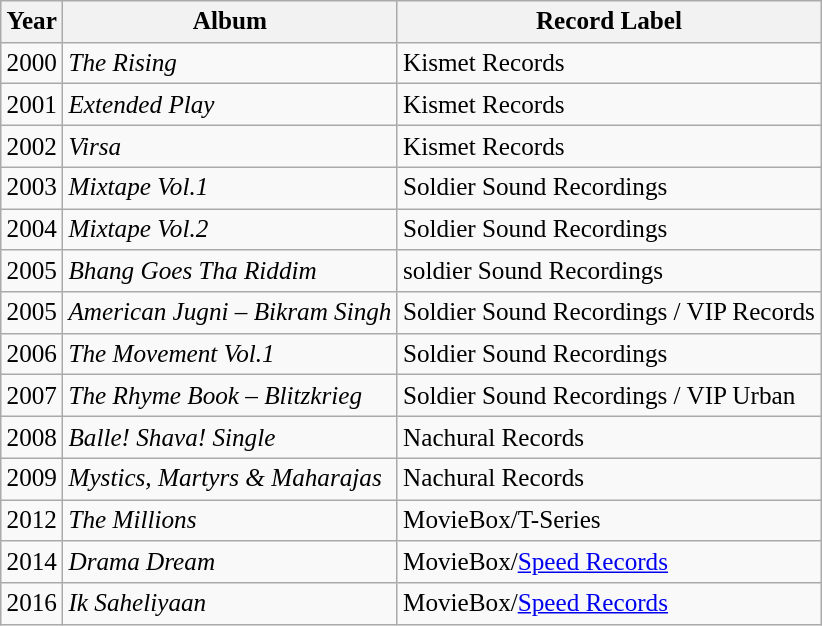<table class="wikitable" style="font-size:105%;" class="sortable">
<tr style="background:#AAAAACCCCDDDDD; text-align:center;">
<th>Year</th>
<th>Album</th>
<th>Record Label</th>
</tr>
<tr>
<td>2000</td>
<td><em>The Rising</em></td>
<td>Kismet Records</td>
</tr>
<tr>
<td>2001</td>
<td><em>Extended Play</em></td>
<td>Kismet Records</td>
</tr>
<tr>
<td>2002</td>
<td><em>Virsa</em></td>
<td>Kismet Records</td>
</tr>
<tr>
<td>2003</td>
<td><em>Mixtape Vol.1</em></td>
<td>Soldier Sound Recordings</td>
</tr>
<tr>
<td>2004</td>
<td><em>Mixtape Vol.2</em></td>
<td>Soldier Sound Recordings</td>
</tr>
<tr>
<td>2005</td>
<td><em>Bhang Goes Tha Riddim</em></td>
<td>soldier Sound Recordings</td>
</tr>
<tr>
<td>2005</td>
<td><em>American Jugni – Bikram Singh</em></td>
<td>Soldier Sound Recordings / VIP Records</td>
</tr>
<tr>
<td>2006</td>
<td><em>The Movement Vol.1</em></td>
<td>Soldier Sound Recordings</td>
</tr>
<tr>
<td>2007</td>
<td><em>The Rhyme Book – Blitzkrieg</em></td>
<td>Soldier Sound Recordings / VIP Urban</td>
</tr>
<tr>
<td>2008</td>
<td><em>Balle! Shava! Single</em></td>
<td>Nachural Records</td>
</tr>
<tr>
<td>2009</td>
<td><em>Mystics, Martyrs & Maharajas</em></td>
<td>Nachural Records</td>
</tr>
<tr>
<td>2012</td>
<td><em>The Millions</em></td>
<td>MovieBox/T-Series</td>
</tr>
<tr>
<td>2014</td>
<td><em>Drama Dream</em></td>
<td>MovieBox/<a href='#'>Speed Records</a></td>
</tr>
<tr>
<td>2016</td>
<td><em>Ik Saheliyaan</em></td>
<td>MovieBox/<a href='#'>Speed Records</a></td>
</tr>
</table>
